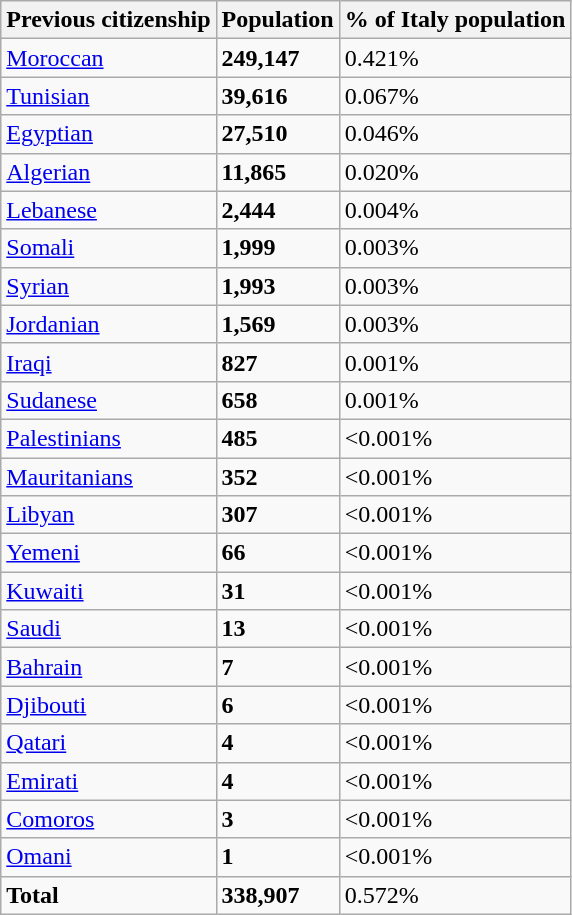<table class="wikitable sortable">
<tr>
<th>Previous citizenship</th>
<th>Population</th>
<th>% of Italy population</th>
</tr>
<tr>
<td><a href='#'>Moroccan</a></td>
<td><strong>249,147</strong></td>
<td>0.421%</td>
</tr>
<tr>
<td><a href='#'>Tunisian</a></td>
<td><strong>39,616</strong></td>
<td>0.067%</td>
</tr>
<tr>
<td><a href='#'>Egyptian</a></td>
<td><strong>27,510</strong></td>
<td>0.046%</td>
</tr>
<tr>
<td><a href='#'>Algerian</a></td>
<td><strong>11,865</strong></td>
<td>0.020%</td>
</tr>
<tr>
<td><a href='#'>Lebanese</a></td>
<td><strong>2,444</strong></td>
<td>0.004%</td>
</tr>
<tr>
<td><a href='#'>Somali</a></td>
<td><strong>1,999</strong></td>
<td>0.003%</td>
</tr>
<tr>
<td><a href='#'>Syrian</a></td>
<td><strong>1,993</strong></td>
<td>0.003%</td>
</tr>
<tr>
<td><a href='#'>Jordanian</a></td>
<td><strong>1,569</strong></td>
<td>0.003%</td>
</tr>
<tr>
<td><a href='#'>Iraqi</a></td>
<td><strong>827</strong></td>
<td>0.001%</td>
</tr>
<tr>
<td><a href='#'>Sudanese</a></td>
<td><strong>658</strong></td>
<td>0.001%</td>
</tr>
<tr>
<td><a href='#'>Palestinians</a></td>
<td><strong>485</strong></td>
<td><0.001%</td>
</tr>
<tr>
<td><a href='#'>Mauritanians</a></td>
<td><strong>352</strong></td>
<td><0.001%</td>
</tr>
<tr>
<td><a href='#'>Libyan</a></td>
<td><strong>307</strong></td>
<td><0.001%</td>
</tr>
<tr>
<td><a href='#'>Yemeni</a></td>
<td><strong>66</strong></td>
<td><0.001%</td>
</tr>
<tr>
<td><a href='#'>Kuwaiti</a></td>
<td><strong>31</strong></td>
<td><0.001%</td>
</tr>
<tr>
<td><a href='#'>Saudi</a></td>
<td><strong>13</strong></td>
<td><0.001%</td>
</tr>
<tr>
<td><a href='#'>Bahrain</a></td>
<td><strong>7</strong></td>
<td><0.001%</td>
</tr>
<tr>
<td><a href='#'>Djibouti</a></td>
<td><strong>6</strong></td>
<td><0.001%</td>
</tr>
<tr>
<td><a href='#'>Qatari</a></td>
<td><strong>4</strong></td>
<td><0.001%</td>
</tr>
<tr>
<td><a href='#'>Emirati</a></td>
<td><strong>4</strong></td>
<td><0.001%</td>
</tr>
<tr>
<td><a href='#'>Comoros</a></td>
<td><strong>3</strong></td>
<td><0.001%</td>
</tr>
<tr>
<td><a href='#'>Omani</a></td>
<td><strong>1</strong></td>
<td><0.001%</td>
</tr>
<tr class="sortbottom">
<td><strong>Total</strong></td>
<td><strong>338,907</strong></td>
<td>0.572%</td>
</tr>
</table>
